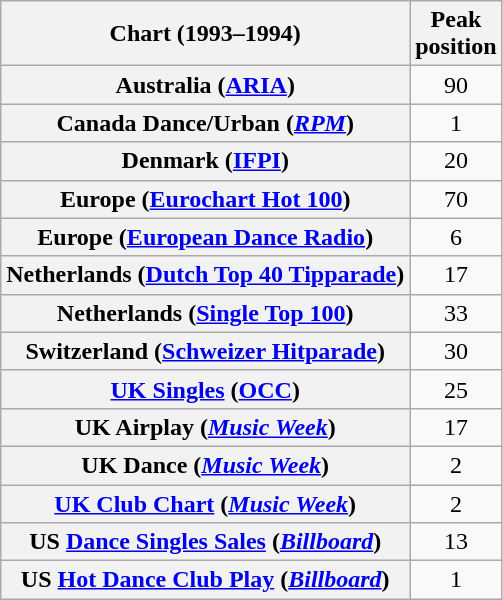<table class="wikitable sortable plainrowheaders" style="text-align:center">
<tr>
<th scope="col">Chart (1993–1994)</th>
<th scope="col">Peak<br>position</th>
</tr>
<tr>
<th scope="row">Australia (<a href='#'>ARIA</a>)</th>
<td>90</td>
</tr>
<tr>
<th scope="row">Canada Dance/Urban (<a href='#'><em>RPM</em></a>)</th>
<td>1</td>
</tr>
<tr>
<th scope="row">Denmark (<a href='#'>IFPI</a>)</th>
<td>20</td>
</tr>
<tr>
<th scope="row">Europe (<a href='#'>Eurochart Hot 100</a>)</th>
<td>70</td>
</tr>
<tr>
<th scope="row">Europe (<a href='#'>European Dance Radio</a>)</th>
<td>6</td>
</tr>
<tr>
<th scope="row">Netherlands (<a href='#'>Dutch Top 40 Tipparade</a>)</th>
<td>17</td>
</tr>
<tr>
<th scope="row">Netherlands (<a href='#'>Single Top 100</a>)</th>
<td>33</td>
</tr>
<tr>
<th scope="row">Switzerland (<a href='#'>Schweizer Hitparade</a>)</th>
<td>30</td>
</tr>
<tr>
<th scope="row"><a href='#'>UK Singles</a> (<a href='#'>OCC</a>)</th>
<td>25</td>
</tr>
<tr>
<th scope="row">UK Airplay (<em><a href='#'>Music Week</a></em>)</th>
<td>17</td>
</tr>
<tr>
<th scope="row">UK Dance (<em><a href='#'>Music Week</a></em>)</th>
<td>2</td>
</tr>
<tr>
<th scope="row"><a href='#'>UK Club Chart</a> (<em><a href='#'>Music Week</a></em>)</th>
<td>2</td>
</tr>
<tr>
<th scope="row">US <a href='#'>Dance Singles Sales</a> (<em><a href='#'>Billboard</a></em>)</th>
<td>13</td>
</tr>
<tr>
<th scope="row">US <a href='#'>Hot Dance Club Play</a> (<em><a href='#'>Billboard</a></em>)</th>
<td>1</td>
</tr>
</table>
